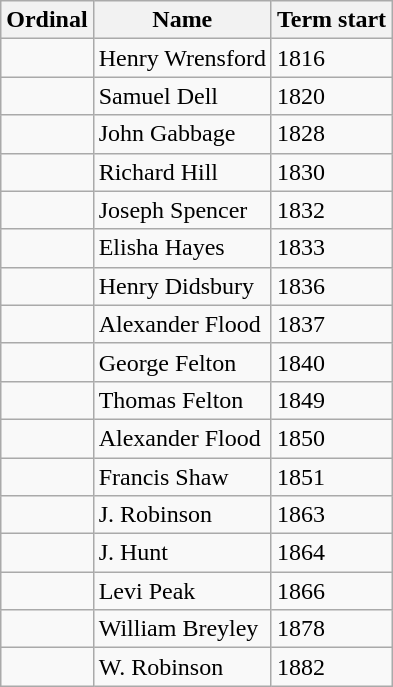<table class="wikitable">
<tr>
<th>Ordinal</th>
<th>Name</th>
<th>Term start</th>
</tr>
<tr>
<td align=center></td>
<td>Henry Wrensford</td>
<td>1816</td>
</tr>
<tr>
<td align=center></td>
<td>Samuel Dell</td>
<td>1820</td>
</tr>
<tr>
<td align=center></td>
<td>John Gabbage</td>
<td>1828</td>
</tr>
<tr>
<td align=center></td>
<td>Richard Hill</td>
<td>1830</td>
</tr>
<tr>
<td align=center></td>
<td>Joseph Spencer</td>
<td>1832</td>
</tr>
<tr>
<td align=center></td>
<td>Elisha Hayes</td>
<td>1833</td>
</tr>
<tr>
<td align=center></td>
<td>Henry Didsbury</td>
<td>1836</td>
</tr>
<tr>
<td align=center></td>
<td>Alexander Flood</td>
<td>1837</td>
</tr>
<tr>
<td align=center></td>
<td>George Felton</td>
<td>1840</td>
</tr>
<tr>
<td align=center></td>
<td>Thomas Felton</td>
<td>1849</td>
</tr>
<tr>
<td align=center></td>
<td>Alexander Flood</td>
<td>1850</td>
</tr>
<tr>
<td align=center></td>
<td>Francis Shaw</td>
<td>1851</td>
</tr>
<tr>
<td align=center></td>
<td>J. Robinson</td>
<td>1863</td>
</tr>
<tr>
<td align=center></td>
<td>J. Hunt</td>
<td>1864</td>
</tr>
<tr>
<td align=center></td>
<td>Levi Peak</td>
<td>1866</td>
</tr>
<tr>
<td align=center></td>
<td>William Breyley</td>
<td>1878</td>
</tr>
<tr>
<td align=center></td>
<td>W. Robinson</td>
<td>1882</td>
</tr>
</table>
